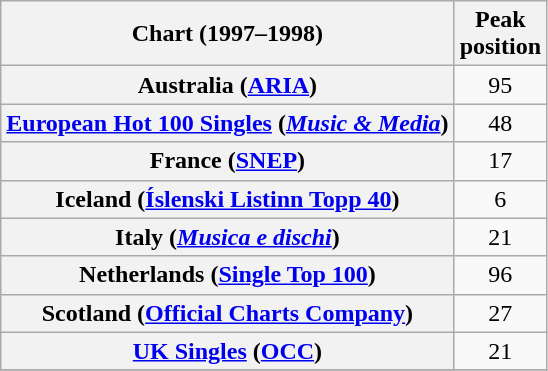<table class="wikitable sortable plainrowheaders" style="text-align:center">
<tr>
<th scope="col">Chart (1997–1998)</th>
<th scope="col">Peak<br>position</th>
</tr>
<tr>
<th scope="row">Australia (<a href='#'>ARIA</a>)</th>
<td>95</td>
</tr>
<tr>
<th scope="row"><a href='#'>European Hot 100 Singles</a> (<em><a href='#'>Music & Media</a></em>)</th>
<td>48</td>
</tr>
<tr>
<th scope="row">France (<a href='#'>SNEP</a>)</th>
<td>17</td>
</tr>
<tr>
<th scope="row">Iceland (<a href='#'>Íslenski Listinn Topp 40</a>)</th>
<td>6</td>
</tr>
<tr>
<th scope="row">Italy (<em><a href='#'>Musica e dischi</a></em>)</th>
<td>21</td>
</tr>
<tr>
<th scope="row">Netherlands (<a href='#'>Single Top 100</a>)</th>
<td>96</td>
</tr>
<tr>
<th scope="row">Scotland (<a href='#'>Official Charts Company</a>)</th>
<td>27</td>
</tr>
<tr>
<th scope="row"><a href='#'>UK Singles</a> (<a href='#'>OCC</a>)</th>
<td>21</td>
</tr>
<tr>
</tr>
</table>
